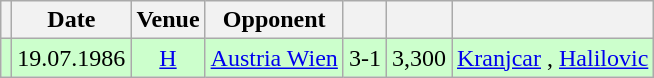<table class="wikitable" Style="text-align: center">
<tr>
<th></th>
<th>Date</th>
<th>Venue</th>
<th>Opponent</th>
<th></th>
<th></th>
<th></th>
</tr>
<tr style="background:#cfc">
<td></td>
<td>19.07.1986</td>
<td><a href='#'>H</a></td>
<td align="left"><a href='#'>Austria Wien</a></td>
<td>3-1</td>
<td align="right">3,300</td>
<td align="left"><a href='#'>Kranjcar</a> , <a href='#'>Halilovic</a>  </td>
</tr>
</table>
